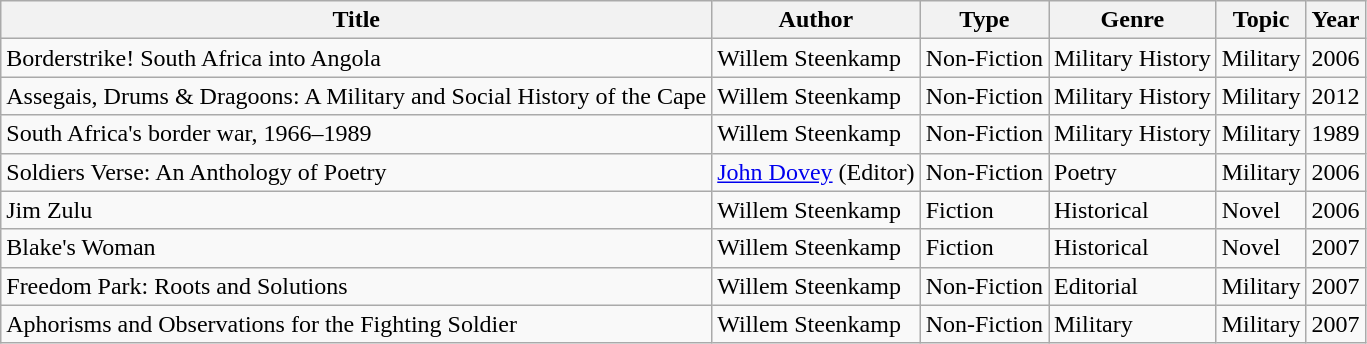<table class="wikitable sortable">
<tr>
<th>Title</th>
<th>Author</th>
<th>Type</th>
<th>Genre</th>
<th>Topic</th>
<th>Year</th>
</tr>
<tr>
<td>Borderstrike! South Africa into Angola</td>
<td>Willem Steenkamp</td>
<td>Non-Fiction</td>
<td>Military History</td>
<td>Military</td>
<td>2006</td>
</tr>
<tr>
<td>Assegais, Drums & Dragoons: A Military and Social History of the Cape</td>
<td>Willem Steenkamp</td>
<td>Non-Fiction</td>
<td>Military History</td>
<td>Military</td>
<td>2012</td>
</tr>
<tr>
<td>South Africa's border war, 1966–1989</td>
<td>Willem Steenkamp</td>
<td>Non-Fiction</td>
<td>Military History</td>
<td>Military</td>
<td>1989</td>
</tr>
<tr>
<td>Soldiers Verse: An Anthology of Poetry</td>
<td><a href='#'>John Dovey</a> (Editor)</td>
<td>Non-Fiction</td>
<td>Poetry</td>
<td>Military</td>
<td>2006</td>
</tr>
<tr>
<td>Jim Zulu</td>
<td>Willem Steenkamp</td>
<td>Fiction</td>
<td Adult>Historical</td>
<td>Novel</td>
<td>2006</td>
</tr>
<tr>
<td>Blake's Woman</td>
<td>Willem Steenkamp</td>
<td>Fiction</td>
<td>Historical</td>
<td>Novel</td>
<td>2007</td>
</tr>
<tr>
<td>Freedom Park: Roots and Solutions</td>
<td>Willem Steenkamp</td>
<td>Non-Fiction</td>
<td>Editorial</td>
<td>Military</td>
<td>2007</td>
</tr>
<tr>
<td>Aphorisms and Observations for the Fighting Soldier</td>
<td>Willem Steenkamp</td>
<td>Non-Fiction</td>
<td>Military</td>
<td>Military</td>
<td>2007</td>
</tr>
</table>
